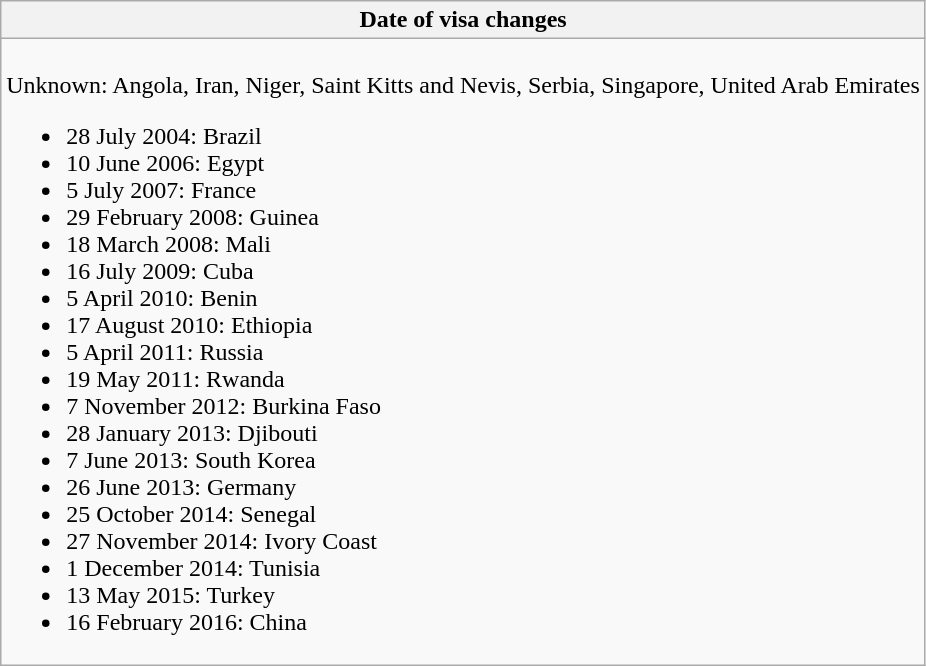<table class="wikitable collapsible collapsed">
<tr>
<th style="width:100%;";">Date of visa changes</th>
</tr>
<tr>
<td><br>Unknown: Angola, Iran, Niger, Saint Kitts and Nevis, Serbia, Singapore, United Arab Emirates<ul><li>28 July 2004: Brazil</li><li>10 June 2006: Egypt</li><li>5 July 2007: France</li><li>29 February 2008: Guinea</li><li>18 March 2008: Mali</li><li>16 July 2009: Cuba</li><li>5 April 2010: Benin</li><li>17 August 2010: Ethiopia</li><li>5 April 2011: Russia</li><li>19 May 2011: Rwanda</li><li>7 November 2012: Burkina Faso</li><li>28 January 2013: Djibouti</li><li>7 June 2013: South Korea</li><li>26 June 2013: Germany</li><li>25 October 2014: Senegal</li><li>27 November 2014: Ivory Coast</li><li>1 December 2014: Tunisia</li><li>13 May 2015: Turkey</li><li>16 February 2016: China</li></ul></td>
</tr>
</table>
